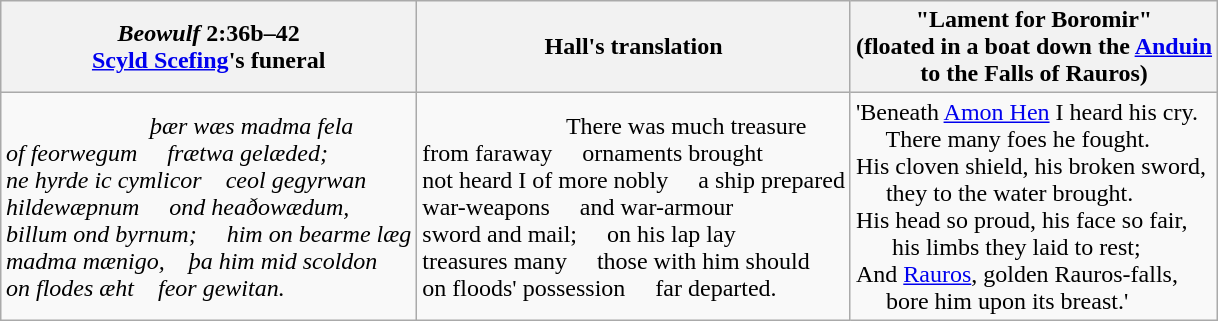<table style="margin-left: auto; margin-right: auto; border: none;" class="wikitable">
<tr>
<th><em>Beowulf</em> 2:36b–42<br><a href='#'>Scyld Scefing</a>'s funeral</th>
<th>Hall's translation</th>
<th>"Lament for Boromir"<br>(floated in a boat down the <a href='#'>Anduin</a><br>to the Falls of Rauros)</th>
</tr>
<tr>
<td><em>                        þær wæs madma fela<br>of feorwegum     frætwa gelæded;<br>ne hyrde ic cymlicor     ceol gegyrwan<br>hildewæpnum     ond heaðowædum,<br>billum ond byrnum;     him on bearme læg<br>madma mænigo,    þa him mid scoldon<br>on flodes æht    feor gewitan.</em></td>
<td>                        There was much treasure<br>from faraway     ornaments brought<br>not heard I of more nobly     a ship prepared<br>war-weapons     and war-armour<br>sword and mail;     on his lap lay<br>treasures many     those with him should<br>on floods' possession     far departed.</td>
<td>'Beneath <a href='#'>Amon Hen</a> I heard his cry.<br>     There many foes he fought.<br>His cloven shield, his broken sword,<br>     they to the water brought.<br>His head so proud, his face so fair,<br>      his limbs they laid to rest;<br>And <a href='#'>Rauros</a>, golden Rauros-falls,<br>     bore him upon its breast.'</td>
</tr>
</table>
